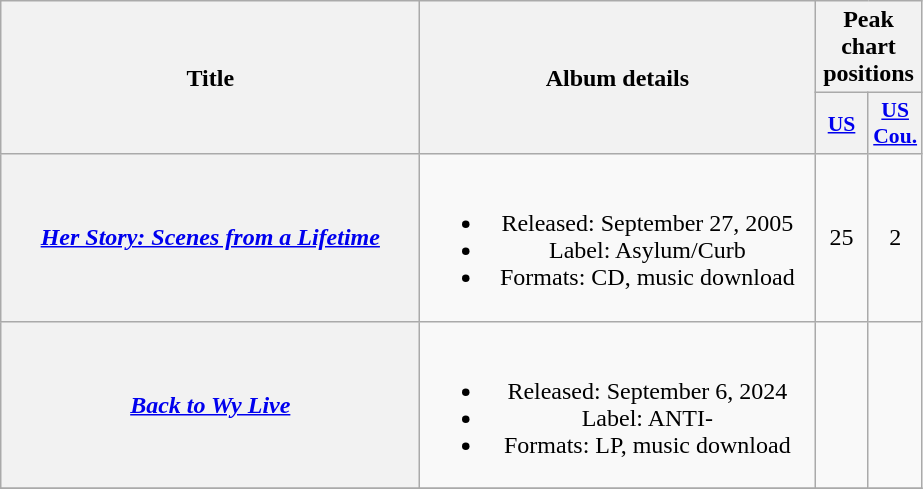<table class="wikitable plainrowheaders" style="text-align:center;" border="1">
<tr>
<th scope="col" rowspan="2" style="width:17em;">Title</th>
<th scope="col" rowspan="2" style="width:16em;">Album details</th>
<th scope="col" colspan="2">Peak chart<br>positions</th>
</tr>
<tr>
<th scope="col" style="width:2em;font-size:90%;"><a href='#'>US</a><br></th>
<th scope="col" style="width:2em;font-size:90%;"><a href='#'>US<br>Cou.</a><br></th>
</tr>
<tr>
<th scope="row"><em><a href='#'>Her Story: Scenes from a Lifetime</a></em></th>
<td><br><ul><li>Released: September 27, 2005</li><li>Label: Asylum/Curb</li><li>Formats: CD, music download</li></ul></td>
<td>25</td>
<td>2</td>
</tr>
<tr>
<th scope="row"><em><a href='#'>Back to Wy Live</a></em></th>
<td><br><ul><li>Released: September 6, 2024</li><li>Label: ANTI-</li><li>Formats: LP, music download</li></ul></td>
<td></td>
<td></td>
</tr>
<tr>
</tr>
</table>
